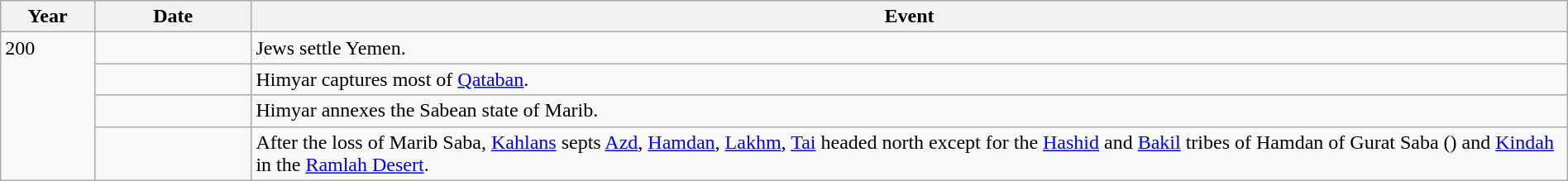<table class="wikitable" width="100%">
<tr>
<th style="width:6%">Year</th>
<th style="width:10%">Date</th>
<th>Event</th>
</tr>
<tr>
<td rowspan="4" valign="top">200</td>
<td></td>
<td>Jews settle Yemen.</td>
</tr>
<tr>
<td></td>
<td>Himyar captures most of <a href='#'>Qataban</a>.</td>
</tr>
<tr>
<td></td>
<td>Himyar annexes the Sabean state of Marib.</td>
</tr>
<tr>
<td></td>
<td>After the loss of Marib Saba, <a href='#'>Kahlans</a> septs <a href='#'>Azd</a>, <a href='#'>Hamdan</a>, <a href='#'>Lakhm</a>, <a href='#'>Tai</a> headed north except for the <a href='#'>Hashid</a> and <a href='#'>Bakil</a> tribes of Hamdan of Gurat Saba () and <a href='#'>Kindah</a> in the <a href='#'>Ramlah Desert</a>.</td>
</tr>
</table>
